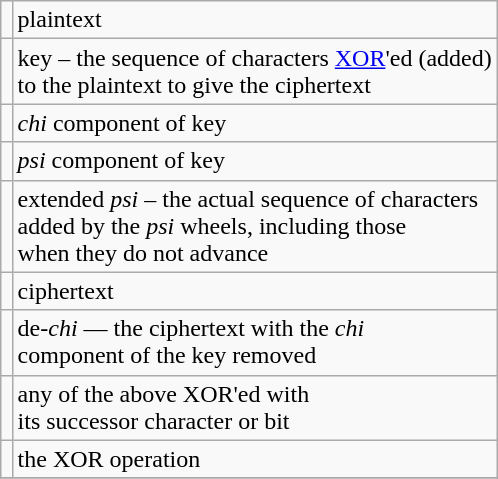<table class="wikitable" | border=1 | align="right"  style="margin: 1em auto 1em auto">
<tr>
<td></td>
<td>plaintext</td>
</tr>
<tr>
<td></td>
<td>key – the sequence of characters <a href='#'>XOR</a>'ed (added)<br> to the plaintext to give the ciphertext</td>
</tr>
<tr>
<td></td>
<td><em>chi</em> component of key</td>
</tr>
<tr>
<td></td>
<td><em>psi</em> component of key</td>
</tr>
<tr>
<td></td>
<td>extended <em>psi</em> – the actual sequence of characters<br> added by the <em>psi</em> wheels, including those<br> when they do not advance</td>
</tr>
<tr>
<td></td>
<td>ciphertext</td>
</tr>
<tr>
<td></td>
<td>de-<em>chi</em> — the ciphertext with the <em>chi</em><br> component of the key removed</td>
</tr>
<tr>
<td></td>
<td>any of the above XOR'ed with<br> its successor character or bit</td>
</tr>
<tr>
<td></td>
<td>the XOR operation</td>
</tr>
<tr>
</tr>
</table>
